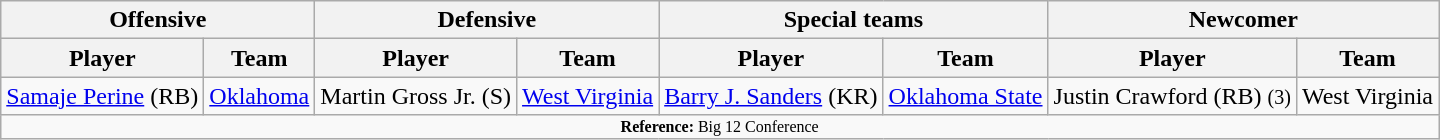<table class="wikitable">
<tr>
<th colspan="2">Offensive</th>
<th colspan="2">Defensive</th>
<th colspan="2">Special teams</th>
<th colspan="2">Newcomer</th>
</tr>
<tr>
<th>Player</th>
<th>Team</th>
<th>Player</th>
<th>Team</th>
<th>Player</th>
<th>Team</th>
<th>Player</th>
<th>Team</th>
</tr>
<tr>
<td><a href='#'>Samaje Perine</a> (RB)</td>
<td><a href='#'>Oklahoma</a></td>
<td>Martin Gross Jr. (S)</td>
<td><a href='#'>West Virginia</a></td>
<td><a href='#'>Barry J. Sanders</a> (KR)</td>
<td><a href='#'>Oklahoma State</a></td>
<td>Justin Crawford (RB) <small>(3)</small></td>
<td>West Virginia</td>
</tr>
<tr>
<td colspan="12"  style="font-size:8pt; text-align:center;"><strong>Reference:</strong> Big 12 Conference</td>
</tr>
</table>
